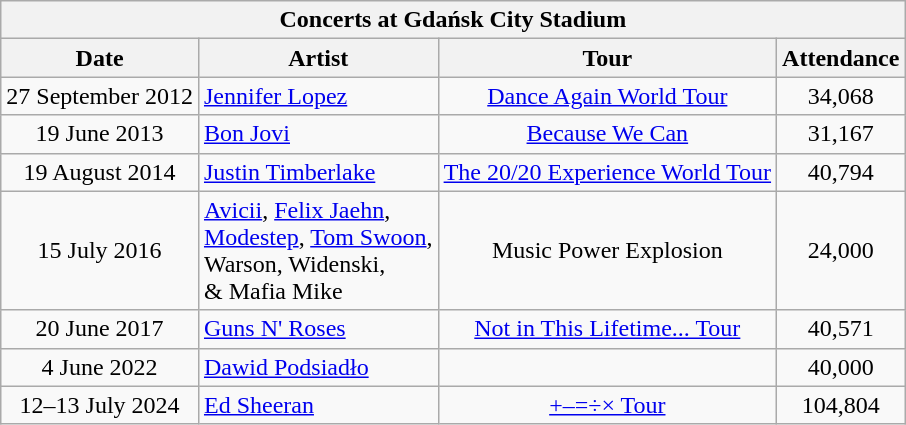<table class="wikitable" style="text-align:center;">
<tr>
<th colspan=4>Concerts at Gdańsk City Stadium</th>
</tr>
<tr>
<th>Date</th>
<th>Artist</th>
<th>Tour</th>
<th>Attendance</th>
</tr>
<tr>
<td>27 September 2012</td>
<td align=left><a href='#'>Jennifer Lopez</a></td>
<td><a href='#'>Dance Again World Tour</a></td>
<td>34,068</td>
</tr>
<tr>
<td>19 June 2013</td>
<td align=left><a href='#'>Bon Jovi</a></td>
<td><a href='#'>Because We Can</a></td>
<td>31,167</td>
</tr>
<tr>
<td>19 August 2014</td>
<td align=left><a href='#'>Justin Timberlake</a></td>
<td><a href='#'>The 20/20 Experience World Tour</a></td>
<td>40,794</td>
</tr>
<tr>
<td>15 July 2016</td>
<td align=left><a href='#'>Avicii</a>, <a href='#'>Felix Jaehn</a>,<br><a href='#'>Modestep</a>, <a href='#'>Tom Swoon</a>,<br>Warson, Widenski,<br>& Mafia Mike</td>
<td>Music Power Explosion</td>
<td>24,000</td>
</tr>
<tr>
<td>20 June 2017</td>
<td align=left><a href='#'>Guns N' Roses</a></td>
<td><a href='#'>Not in This Lifetime... Tour</a></td>
<td>40,571</td>
</tr>
<tr>
<td>4 June 2022</td>
<td align=left><a href='#'>Dawid Podsiadło</a></td>
<td></td>
<td>40,000</td>
</tr>
<tr>
<td>12–13 July 2024</td>
<td align=left><a href='#'>Ed Sheeran</a></td>
<td><a href='#'>+–=÷× Tour</a></td>
<td>104,804</td>
</tr>
</table>
